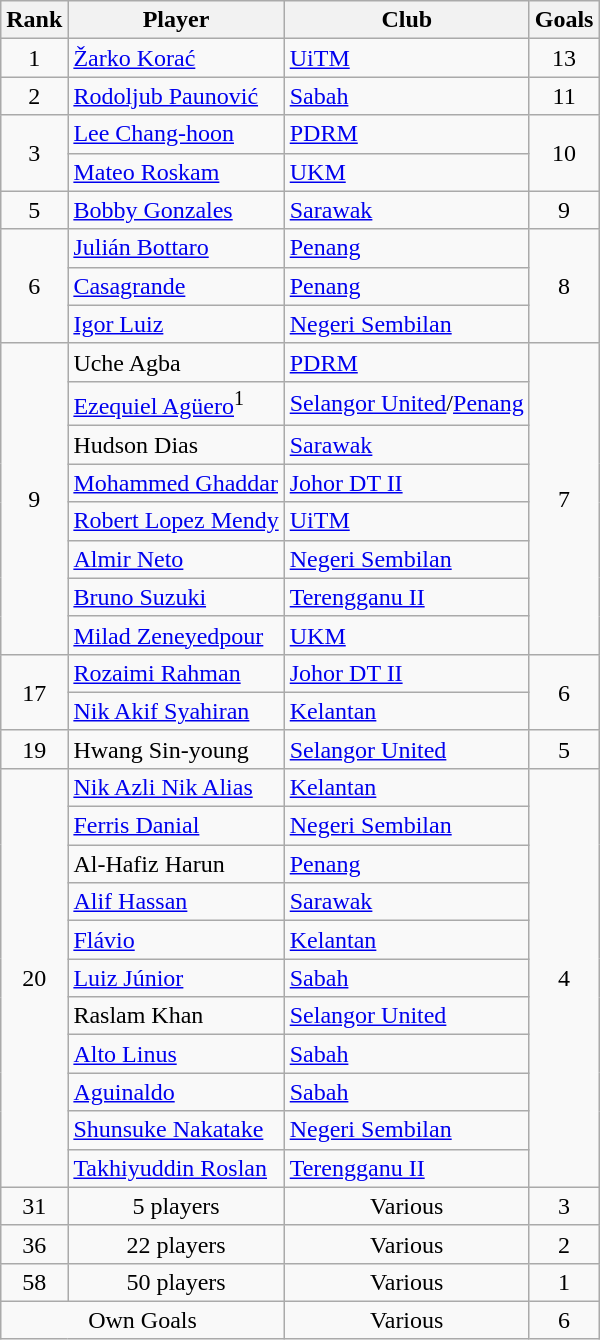<table class="wikitable" style="text-align:center">
<tr>
<th>Rank</th>
<th>Player</th>
<th>Club</th>
<th>Goals</th>
</tr>
<tr>
<td>1</td>
<td style="text-align:left;"> <a href='#'>Žarko Korać</a></td>
<td style="text-align:left;"><a href='#'>UiTM</a></td>
<td>13</td>
</tr>
<tr>
<td>2</td>
<td style="text-align:left;"> <a href='#'>Rodoljub Paunović</a></td>
<td style="text-align:left;"><a href='#'>Sabah</a></td>
<td>11</td>
</tr>
<tr>
<td rowspan=2>3</td>
<td style="text-align:left;"> <a href='#'>Lee Chang-hoon</a></td>
<td style="text-align:left;"><a href='#'>PDRM</a></td>
<td rowspan=2>10</td>
</tr>
<tr>
<td style="text-align:left;"> <a href='#'>Mateo Roskam</a></td>
<td style="text-align:left;"><a href='#'>UKM</a></td>
</tr>
<tr>
<td>5</td>
<td style="text-align:left;"> <a href='#'>Bobby Gonzales</a></td>
<td style="text-align:left;"><a href='#'>Sarawak</a></td>
<td>9</td>
</tr>
<tr>
<td rowspan=3>6</td>
<td style="text-align:left;"> <a href='#'>Julián Bottaro</a></td>
<td style="text-align:left;"><a href='#'>Penang</a></td>
<td rowspan=3>8</td>
</tr>
<tr>
<td style="text-align:left;"> <a href='#'>Casagrande</a></td>
<td style="text-align:left;"><a href='#'>Penang</a></td>
</tr>
<tr>
<td style="text-align:left;"> <a href='#'>Igor Luiz</a></td>
<td style="text-align:left;"><a href='#'>Negeri Sembilan</a></td>
</tr>
<tr>
<td rowspan=8>9</td>
<td style="text-align:left;"> Uche Agba</td>
<td style="text-align:left;"><a href='#'>PDRM</a></td>
<td rowspan=8>7</td>
</tr>
<tr>
<td style="text-align:left;"> <a href='#'>Ezequiel Agüero</a><sup>1</sup></td>
<td style="text-align:left;"><a href='#'>Selangor United</a>/<a href='#'>Penang</a></td>
</tr>
<tr>
<td style="text-align:left;"> Hudson Dias</td>
<td style="text-align:left;"><a href='#'>Sarawak</a></td>
</tr>
<tr>
<td style="text-align:left;"> <a href='#'>Mohammed Ghaddar</a></td>
<td style="text-align:left;"><a href='#'>Johor DT II</a></td>
</tr>
<tr>
<td style="text-align:left;"> <a href='#'>Robert Lopez Mendy</a></td>
<td style="text-align:left;"><a href='#'>UiTM</a></td>
</tr>
<tr>
<td style="text-align:left;"> <a href='#'>Almir Neto</a></td>
<td style="text-align:left;"><a href='#'>Negeri Sembilan</a></td>
</tr>
<tr>
<td style="text-align:left;"> <a href='#'>Bruno Suzuki</a></td>
<td style="text-align:left;"><a href='#'>Terengganu II</a></td>
</tr>
<tr>
<td style="text-align:left;"> <a href='#'>Milad Zeneyedpour</a></td>
<td style="text-align:left;"><a href='#'>UKM</a></td>
</tr>
<tr>
<td rowspan=2>17</td>
<td style="text-align:left;"> <a href='#'>Rozaimi Rahman</a></td>
<td style="text-align:left;"><a href='#'>Johor DT II</a></td>
<td rowspan=2>6</td>
</tr>
<tr>
<td style="text-align:left;"> <a href='#'>Nik Akif Syahiran</a></td>
<td style="text-align:left;"><a href='#'>Kelantan</a></td>
</tr>
<tr>
<td rowspan=1>19</td>
<td style="text-align:left;"> Hwang Sin-young</td>
<td style="text-align:left;"><a href='#'>Selangor United</a></td>
<td rowspan=1>5</td>
</tr>
<tr>
<td rowspan=11>20</td>
<td style="text-align:left;"> <a href='#'>Nik Azli Nik Alias</a></td>
<td style="text-align:left;"><a href='#'>Kelantan</a></td>
<td rowspan=11>4</td>
</tr>
<tr>
<td style="text-align:left;"> <a href='#'>Ferris Danial</a></td>
<td style="text-align:left;"><a href='#'>Negeri Sembilan</a></td>
</tr>
<tr>
<td style="text-align:left;"> Al-Hafiz Harun</td>
<td style="text-align:left;"><a href='#'>Penang</a></td>
</tr>
<tr>
<td style="text-align:left;"> <a href='#'>Alif Hassan</a></td>
<td style="text-align:left;"><a href='#'>Sarawak</a></td>
</tr>
<tr>
<td style="text-align:left;"> <a href='#'>Flávio</a></td>
<td style="text-align:left;"><a href='#'>Kelantan</a></td>
</tr>
<tr>
<td style="text-align:left;"> <a href='#'>Luiz Júnior</a></td>
<td style="text-align:left;"><a href='#'>Sabah</a></td>
</tr>
<tr>
<td style="text-align:left;"> Raslam Khan</td>
<td style="text-align:left;"><a href='#'>Selangor United</a></td>
</tr>
<tr>
<td style="text-align:left;"> <a href='#'>Alto Linus</a></td>
<td style="text-align:left;"><a href='#'>Sabah</a></td>
</tr>
<tr>
<td style="text-align:left;"> <a href='#'>Aguinaldo</a></td>
<td style="text-align:left;"><a href='#'>Sabah</a></td>
</tr>
<tr>
<td style="text-align:left;"> <a href='#'>Shunsuke Nakatake</a></td>
<td style="text-align:left;"><a href='#'>Negeri Sembilan</a></td>
</tr>
<tr>
<td style="text-align:left;"> <a href='#'>Takhiyuddin Roslan</a></td>
<td style="text-align:left;"><a href='#'>Terengganu II</a></td>
</tr>
<tr>
<td>31</td>
<td>5 players</td>
<td>Various</td>
<td>3</td>
</tr>
<tr>
<td>36</td>
<td>22 players</td>
<td>Various</td>
<td>2</td>
</tr>
<tr>
<td>58</td>
<td>50 players</td>
<td>Various</td>
<td>1</td>
</tr>
<tr>
<td colspan=2>Own Goals</td>
<td>Various</td>
<td>6<br></td>
</tr>
</table>
